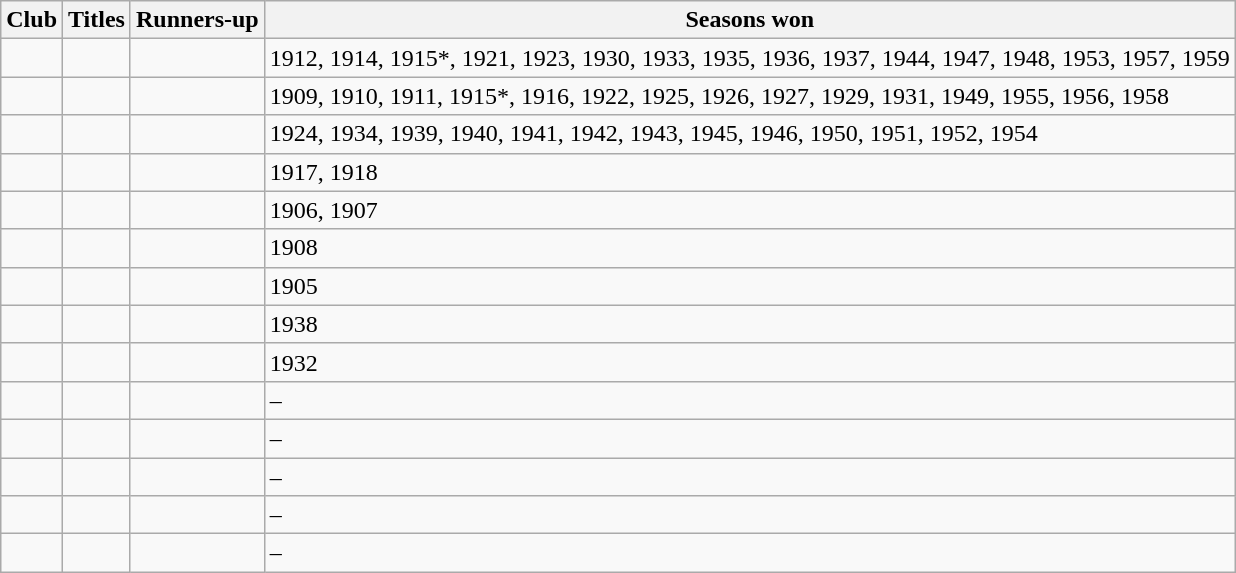<table class="wikitable sortable" style="text-align: left">
<tr>
<th>Club</th>
<th>Titles</th>
<th>Runners-up</th>
<th>Seasons won</th>
</tr>
<tr>
<td></td>
<td></td>
<td></td>
<td>1912, 1914, 1915*, 1921, 1923, 1930, 1933, 1935, 1936, 1937, 1944, 1947, 1948, 1953, 1957, 1959</td>
</tr>
<tr>
<td></td>
<td></td>
<td></td>
<td>1909, 1910, 1911, 1915*, 1916, 1922, 1925, 1926, 1927, 1929, 1931, 1949, 1955, 1956, 1958</td>
</tr>
<tr>
<td></td>
<td></td>
<td></td>
<td>1924, 1934, 1939, 1940, 1941, 1942, 1943, 1945, 1946, 1950, 1951, 1952, 1954</td>
</tr>
<tr>
<td></td>
<td></td>
<td></td>
<td>1917, 1918</td>
</tr>
<tr>
<td></td>
<td></td>
<td></td>
<td>1906, 1907</td>
</tr>
<tr>
<td></td>
<td></td>
<td></td>
<td>1908</td>
</tr>
<tr>
<td></td>
<td></td>
<td></td>
<td>1905</td>
</tr>
<tr>
<td></td>
<td></td>
<td></td>
<td>1938</td>
</tr>
<tr>
<td></td>
<td></td>
<td></td>
<td>1932</td>
</tr>
<tr>
<td></td>
<td></td>
<td></td>
<td>–</td>
</tr>
<tr>
<td></td>
<td></td>
<td></td>
<td>–</td>
</tr>
<tr>
<td></td>
<td></td>
<td></td>
<td>–</td>
</tr>
<tr>
<td></td>
<td></td>
<td></td>
<td>–</td>
</tr>
<tr>
<td></td>
<td></td>
<td></td>
<td>–</td>
</tr>
</table>
